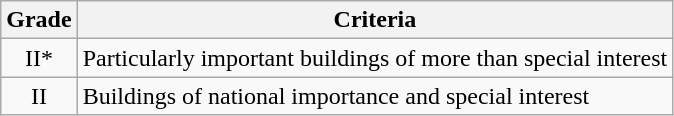<table class="wikitable">
<tr>
<th>Grade</th>
<th>Criteria</th>
</tr>
<tr>
<td align="center" >II*</td>
<td>Particularly important buildings of more than special interest</td>
</tr>
<tr>
<td align="center" >II</td>
<td>Buildings of national importance and special interest</td>
</tr>
</table>
